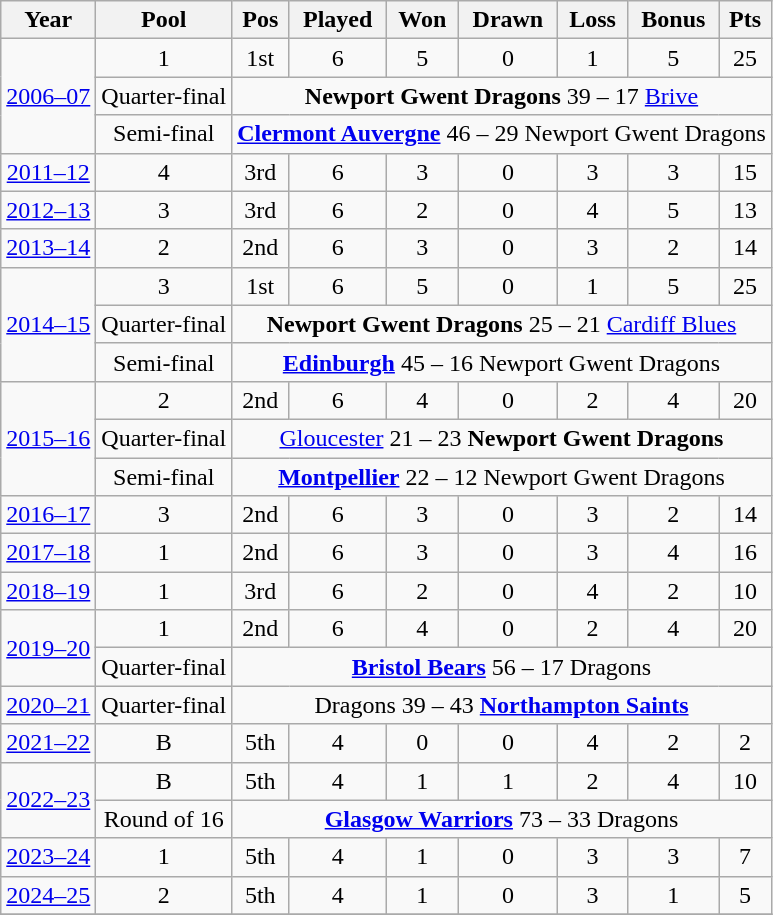<table class="wikitable" style="text-align:center">
<tr>
<th>Year</th>
<th>Pool</th>
<th>Pos</th>
<th>Played</th>
<th>Won</th>
<th>Drawn</th>
<th>Loss</th>
<th>Bonus</th>
<th>Pts</th>
</tr>
<tr>
<td rowspan="3"><a href='#'>2006–07</a></td>
<td>1</td>
<td>1st</td>
<td>6</td>
<td>5</td>
<td>0</td>
<td>1</td>
<td>5</td>
<td>25</td>
</tr>
<tr>
<td>Quarter-final</td>
<td colspan=7><strong>Newport Gwent Dragons</strong> 39 – 17 <a href='#'>Brive</a></td>
</tr>
<tr>
<td>Semi-final</td>
<td colspan=7><strong><a href='#'>Clermont Auvergne</a></strong> 46 – 29 Newport Gwent Dragons</td>
</tr>
<tr>
<td><a href='#'>2011–12</a></td>
<td>4</td>
<td>3rd</td>
<td>6</td>
<td>3</td>
<td>0</td>
<td>3</td>
<td>3</td>
<td>15</td>
</tr>
<tr>
<td><a href='#'>2012–13</a></td>
<td>3</td>
<td>3rd</td>
<td>6</td>
<td>2</td>
<td>0</td>
<td>4</td>
<td>5</td>
<td>13</td>
</tr>
<tr>
<td><a href='#'>2013–14</a></td>
<td>2</td>
<td>2nd</td>
<td>6</td>
<td>3</td>
<td>0</td>
<td>3</td>
<td>2</td>
<td>14</td>
</tr>
<tr>
<td rowspan="3"><a href='#'>2014–15</a></td>
<td>3</td>
<td>1st</td>
<td>6</td>
<td>5</td>
<td>0</td>
<td>1</td>
<td>5</td>
<td>25</td>
</tr>
<tr>
<td>Quarter-final</td>
<td colspan=7><strong>Newport Gwent Dragons</strong> 25 – 21 <a href='#'>Cardiff Blues</a></td>
</tr>
<tr>
<td>Semi-final</td>
<td colspan=7><strong><a href='#'>Edinburgh</a></strong> 45 – 16 Newport Gwent Dragons</td>
</tr>
<tr>
<td rowspan="3"><a href='#'>2015–16</a></td>
<td>2</td>
<td>2nd</td>
<td>6</td>
<td>4</td>
<td>0</td>
<td>2</td>
<td>4</td>
<td>20</td>
</tr>
<tr>
<td>Quarter-final</td>
<td colspan=8><a href='#'>Gloucester</a> 21 – 23 <strong>Newport Gwent Dragons</strong></td>
</tr>
<tr>
<td>Semi-final</td>
<td colspan=8><strong><a href='#'>Montpellier</a></strong> 22 – 12 Newport Gwent Dragons</td>
</tr>
<tr>
<td><a href='#'>2016–17</a></td>
<td>3</td>
<td>2nd</td>
<td>6</td>
<td>3</td>
<td>0</td>
<td>3</td>
<td>2</td>
<td>14</td>
</tr>
<tr>
<td><a href='#'>2017–18</a></td>
<td>1</td>
<td>2nd</td>
<td>6</td>
<td>3</td>
<td>0</td>
<td>3</td>
<td>4</td>
<td>16</td>
</tr>
<tr>
<td><a href='#'>2018–19</a></td>
<td>1</td>
<td>3rd</td>
<td>6</td>
<td>2</td>
<td>0</td>
<td>4</td>
<td>2</td>
<td>10</td>
</tr>
<tr>
<td rowspan="2"><a href='#'>2019–20</a></td>
<td>1</td>
<td>2nd</td>
<td>6</td>
<td>4</td>
<td>0</td>
<td>2</td>
<td>4</td>
<td>20</td>
</tr>
<tr>
<td>Quarter-final</td>
<td colspan=7><strong><a href='#'>Bristol Bears</a></strong> 56 – 17 Dragons</td>
</tr>
<tr>
<td><a href='#'>2020–21</a></td>
<td>Quarter-final</td>
<td colspan=7>Dragons 39 – 43 <strong><a href='#'>Northampton Saints</a></strong></td>
</tr>
<tr>
<td><a href='#'>2021–22</a></td>
<td>B</td>
<td>5th</td>
<td>4</td>
<td>0</td>
<td>0</td>
<td>4</td>
<td>2</td>
<td>2</td>
</tr>
<tr>
<td rowspan="2"><a href='#'>2022–23</a></td>
<td>B</td>
<td>5th</td>
<td>4</td>
<td>1</td>
<td>1</td>
<td>2</td>
<td>4</td>
<td>10</td>
</tr>
<tr>
<td>Round of 16</td>
<td colspan=7><strong><a href='#'>Glasgow Warriors</a></strong> 73 – 33 Dragons</td>
</tr>
<tr>
<td><a href='#'>2023–24</a></td>
<td>1</td>
<td>5th</td>
<td>4</td>
<td>1</td>
<td>0</td>
<td>3</td>
<td>3</td>
<td>7</td>
</tr>
<tr>
<td><a href='#'>2024–25</a></td>
<td>2</td>
<td>5th</td>
<td>4</td>
<td>1</td>
<td>0</td>
<td>3</td>
<td>1</td>
<td>5</td>
</tr>
<tr>
</tr>
</table>
